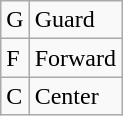<table class=wikitable>
<tr>
<td>G</td>
<td>Guard</td>
</tr>
<tr>
<td>F</td>
<td>Forward</td>
</tr>
<tr>
<td>C</td>
<td>Center</td>
</tr>
</table>
